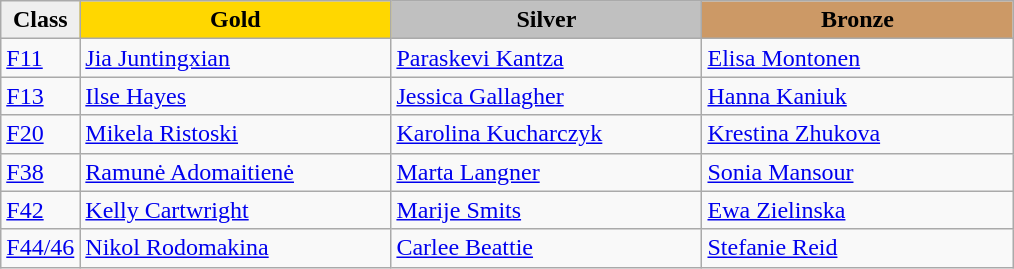<table class="wikitable" style="text-align:left">
<tr align="center">
<td bgcolor=efefef><strong>Class</strong></td>
<td width=200 bgcolor=gold><strong>Gold</strong></td>
<td width=200 bgcolor=silver><strong>Silver</strong></td>
<td width=200 bgcolor=CC9966><strong>Bronze</strong></td>
</tr>
<tr>
<td><a href='#'>F11</a></td>
<td><a href='#'>Jia Juntingxian</a><br><em> </em></td>
<td><a href='#'>Paraskevi Kantza</a><br><em> </em></td>
<td><a href='#'>Elisa Montonen</a><br><em> </em></td>
</tr>
<tr>
<td><a href='#'>F13</a></td>
<td><a href='#'>Ilse Hayes</a><br><em> </em></td>
<td><a href='#'>Jessica Gallagher</a><br><em> </em></td>
<td><a href='#'>Hanna Kaniuk</a><br><em> </em></td>
</tr>
<tr>
<td><a href='#'>F20</a></td>
<td><a href='#'>Mikela Ristoski</a><br><em> </em></td>
<td><a href='#'>Karolina Kucharczyk</a><br><em> </em></td>
<td><a href='#'>Krestina Zhukova</a><br><em> </em></td>
</tr>
<tr>
<td><a href='#'>F38</a></td>
<td><a href='#'>Ramunė Adomaitienė</a><br><em> </em></td>
<td><a href='#'>Marta Langner</a><br><em> </em></td>
<td><a href='#'>Sonia Mansour</a><br><em> </em></td>
</tr>
<tr>
<td><a href='#'>F42</a></td>
<td><a href='#'>Kelly Cartwright</a><br><em> </em></td>
<td><a href='#'>Marije Smits</a><br><em> </em></td>
<td><a href='#'>Ewa Zielinska</a><br><em> </em></td>
</tr>
<tr>
<td><a href='#'>F44/46</a></td>
<td><a href='#'>Nikol Rodomakina</a><br><em> </em></td>
<td><a href='#'>Carlee Beattie</a><br><em> </em></td>
<td><a href='#'>Stefanie Reid</a><br><em> </em></td>
</tr>
</table>
